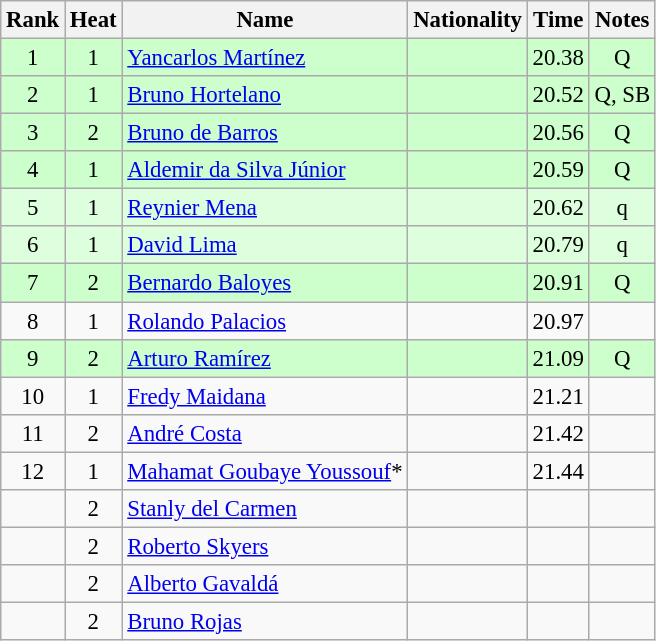<table class="wikitable sortable" style="text-align:center;font-size:95%">
<tr>
<th>Rank</th>
<th>Heat</th>
<th>Name</th>
<th>Nationality</th>
<th>Time</th>
<th>Notes</th>
</tr>
<tr bgcolor=ccffcc>
<td>1</td>
<td>1</td>
<td align=left><a href='#'>Yancarlos Martínez</a></td>
<td align=left></td>
<td>20.38</td>
<td>Q</td>
</tr>
<tr bgcolor=ccffcc>
<td>2</td>
<td>1</td>
<td align=left><a href='#'>Bruno Hortelano</a></td>
<td align=left></td>
<td>20.52</td>
<td>Q, SB</td>
</tr>
<tr bgcolor=ccffcc>
<td>3</td>
<td>2</td>
<td align=left><a href='#'>Bruno de Barros</a></td>
<td align=left></td>
<td>20.56</td>
<td>Q</td>
</tr>
<tr bgcolor=ccffcc>
<td>4</td>
<td>1</td>
<td align=left><a href='#'>Aldemir da Silva Júnior</a></td>
<td align=left></td>
<td>20.59</td>
<td>Q</td>
</tr>
<tr bgcolor=ddffdd>
<td>5</td>
<td>1</td>
<td align=left><a href='#'>Reynier Mena</a></td>
<td align=left></td>
<td>20.62</td>
<td>q</td>
</tr>
<tr bgcolor=ddffdd>
<td>6</td>
<td>1</td>
<td align=left><a href='#'>David Lima</a></td>
<td align=left></td>
<td>20.79</td>
<td>q</td>
</tr>
<tr bgcolor=ccffcc>
<td>7</td>
<td>2</td>
<td align=left><a href='#'>Bernardo Baloyes</a></td>
<td align=left></td>
<td>20.91</td>
<td>Q</td>
</tr>
<tr>
<td>8</td>
<td>1</td>
<td align=left><a href='#'>Rolando Palacios</a></td>
<td align=left></td>
<td>20.97</td>
<td></td>
</tr>
<tr bgcolor=ccffcc>
<td>9</td>
<td>2</td>
<td align=left><a href='#'>Arturo Ramírez</a></td>
<td align=left></td>
<td>21.09</td>
<td>Q</td>
</tr>
<tr>
<td>10</td>
<td>1</td>
<td align=left><a href='#'>Fredy Maidana</a></td>
<td align=left></td>
<td>21.21</td>
<td></td>
</tr>
<tr>
<td>11</td>
<td>2</td>
<td align=left><a href='#'>André Costa</a></td>
<td align=left></td>
<td>21.42</td>
<td></td>
</tr>
<tr>
<td>12</td>
<td>1</td>
<td align=left><a href='#'>Mahamat Goubaye Youssouf</a>*</td>
<td align=left></td>
<td>21.44</td>
<td></td>
</tr>
<tr>
<td></td>
<td>2</td>
<td align=left><a href='#'>Stanly del Carmen</a></td>
<td align=left></td>
<td></td>
<td></td>
</tr>
<tr>
<td></td>
<td>2</td>
<td align=left><a href='#'>Roberto Skyers</a></td>
<td align=left></td>
<td></td>
<td></td>
</tr>
<tr>
<td></td>
<td>2</td>
<td align=left><a href='#'>Alberto Gavaldá</a></td>
<td align=left></td>
<td></td>
<td></td>
</tr>
<tr>
<td></td>
<td>2</td>
<td align=left><a href='#'>Bruno Rojas</a></td>
<td align=left></td>
<td></td>
<td></td>
</tr>
</table>
